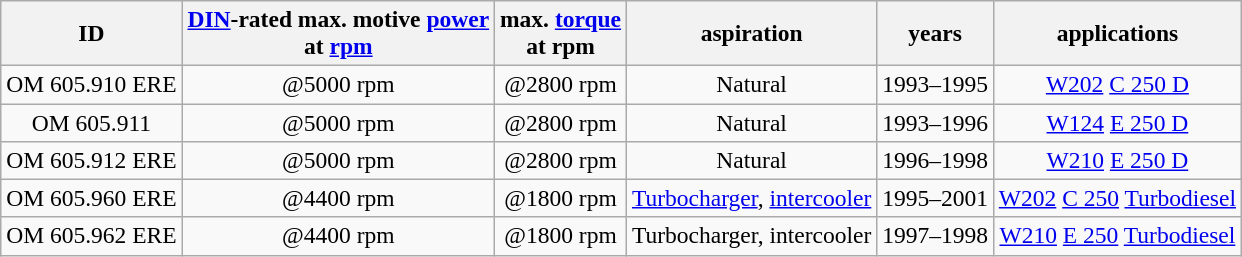<table class="wikitable" style="text-align: center; font-size: 98%;">
<tr>
<th>ID</th>
<th><a href='#'>DIN</a>-rated max. motive <a href='#'>power</a><br>at <a href='#'>rpm</a></th>
<th>max. <a href='#'>torque</a><br>at rpm</th>
<th>aspiration</th>
<th>years</th>
<th>applications</th>
</tr>
<tr>
<td>OM 605.910 ERE</td>
<td> @5000 rpm</td>
<td> @2800 rpm</td>
<td>Natural</td>
<td>1993–1995</td>
<td><a href='#'>W202</a> <a href='#'>C 250 D</a></td>
</tr>
<tr>
<td>OM 605.911</td>
<td> @5000 rpm</td>
<td> @2800 rpm</td>
<td>Natural</td>
<td>1993–1996</td>
<td><a href='#'>W124</a> <a href='#'>E 250 D</a></td>
</tr>
<tr>
<td>OM 605.912 ERE</td>
<td> @5000 rpm</td>
<td> @2800 rpm</td>
<td>Natural</td>
<td>1996–1998</td>
<td><a href='#'>W210</a> <a href='#'>E 250 D</a></td>
</tr>
<tr>
<td>OM 605.960 ERE</td>
<td> @4400 rpm</td>
<td> @1800 rpm</td>
<td><a href='#'>Turbocharger</a>, <a href='#'>intercooler</a></td>
<td>1995–2001</td>
<td><a href='#'>W202</a> <a href='#'>C 250</a> <a href='#'>Turbodiesel</a></td>
</tr>
<tr>
<td>OM 605.962 ERE</td>
<td> @4400 rpm</td>
<td> @1800 rpm</td>
<td>Turbocharger, intercooler</td>
<td>1997–1998</td>
<td><a href='#'>W210</a> <a href='#'>E 250</a> <a href='#'>Turbodiesel</a></td>
</tr>
</table>
